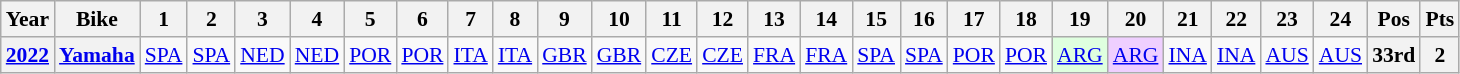<table class="wikitable" style="text-align:center; font-size:90%">
<tr>
<th>Year</th>
<th>Bike</th>
<th>1</th>
<th>2</th>
<th>3</th>
<th>4</th>
<th>5</th>
<th>6</th>
<th>7</th>
<th>8</th>
<th>9</th>
<th>10</th>
<th>11</th>
<th>12</th>
<th>13</th>
<th>14</th>
<th>15</th>
<th>16</th>
<th>17</th>
<th>18</th>
<th>19</th>
<th>20</th>
<th>21</th>
<th>22</th>
<th>23</th>
<th>24</th>
<th>Pos</th>
<th>Pts</th>
</tr>
<tr>
<th><a href='#'>2022</a></th>
<th><a href='#'>Yamaha</a></th>
<td style="background:#;"><a href='#'>SPA</a><br></td>
<td style="background:#;"><a href='#'>SPA</a><br></td>
<td style="background:#;"><a href='#'>NED</a><br></td>
<td style="background:#;"><a href='#'>NED</a><br></td>
<td style="background:#;"><a href='#'>POR</a><br></td>
<td style="background:#;"><a href='#'>POR</a><br></td>
<td style="background:#;"><a href='#'>ITA</a><br></td>
<td style="background:#;"><a href='#'>ITA</a><br></td>
<td style="background:#;"><a href='#'>GBR</a><br></td>
<td style="background:#;"><a href='#'>GBR</a><br></td>
<td style="background:#;"><a href='#'>CZE</a><br></td>
<td style="background:#;"><a href='#'>CZE</a><br></td>
<td style="background:#;"><a href='#'>FRA</a><br></td>
<td style="background:#;"><a href='#'>FRA</a><br></td>
<td style="background:#;"><a href='#'>SPA</a><br></td>
<td style="background:#;"><a href='#'>SPA</a><br></td>
<td style="background:#;"><a href='#'>POR</a><br></td>
<td style="background:#;"><a href='#'>POR</a><br></td>
<td style="background:#dfffdf;"><a href='#'>ARG</a><br></td>
<td style="background:#efcfff;"><a href='#'>ARG</a><br></td>
<td style="background:#;"><a href='#'>INA</a><br></td>
<td style="background:#;"><a href='#'>INA</a><br></td>
<td><a href='#'>AUS</a></td>
<td><a href='#'>AUS</a></td>
<th>33rd</th>
<th>2</th>
</tr>
</table>
